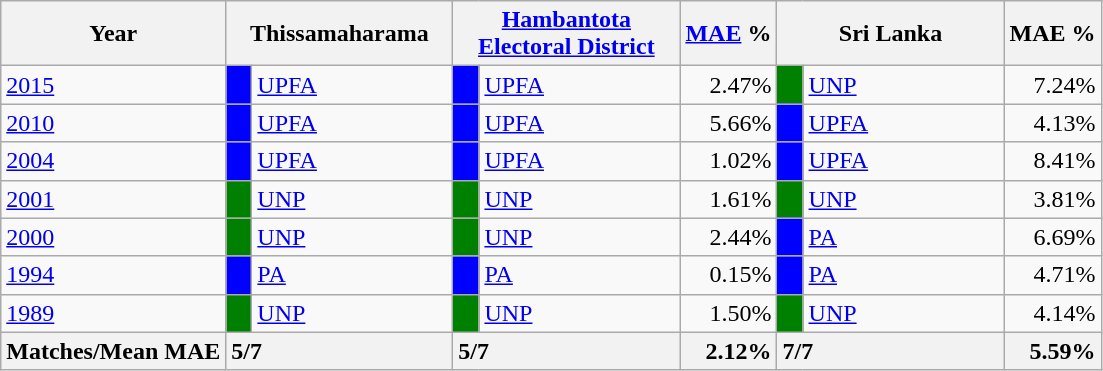<table class="wikitable">
<tr>
<th>Year</th>
<th colspan="2" width="144px">Thissamaharama</th>
<th colspan="2" width="144px"><a href='#'>Hambantota Electoral District</a></th>
<th><a href='#'>MAE</a> %</th>
<th colspan="2" width="144px">Sri Lanka</th>
<th>MAE %</th>
</tr>
<tr>
<td><a href='#'>2015</a></td>
<td style="background-color:blue;" width="10px"></td>
<td style="text-align:left;"><a href='#'>UPFA</a></td>
<td style="background-color:blue;" width="10px"></td>
<td style="text-align:left;"><a href='#'>UPFA</a></td>
<td style="text-align:right;">2.47%</td>
<td style="background-color:green;" width="10px"></td>
<td style="text-align:left;"><a href='#'>UNP</a></td>
<td style="text-align:right;">7.24%</td>
</tr>
<tr>
<td><a href='#'>2010</a></td>
<td style="background-color:blue;" width="10px"></td>
<td style="text-align:left;"><a href='#'>UPFA</a></td>
<td style="background-color:blue;" width="10px"></td>
<td style="text-align:left;"><a href='#'>UPFA</a></td>
<td style="text-align:right;">5.66%</td>
<td style="background-color:blue;" width="10px"></td>
<td style="text-align:left;"><a href='#'>UPFA</a></td>
<td style="text-align:right;">4.13%</td>
</tr>
<tr>
<td><a href='#'>2004</a></td>
<td style="background-color:blue;" width="10px"></td>
<td style="text-align:left;"><a href='#'>UPFA</a></td>
<td style="background-color:blue;" width="10px"></td>
<td style="text-align:left;"><a href='#'>UPFA</a></td>
<td style="text-align:right;">1.02%</td>
<td style="background-color:blue;" width="10px"></td>
<td style="text-align:left;"><a href='#'>UPFA</a></td>
<td style="text-align:right;">8.41%</td>
</tr>
<tr>
<td><a href='#'>2001</a></td>
<td style="background-color:green;" width="10px"></td>
<td style="text-align:left;"><a href='#'>UNP</a></td>
<td style="background-color:green;" width="10px"></td>
<td style="text-align:left;"><a href='#'>UNP</a></td>
<td style="text-align:right;">1.61%</td>
<td style="background-color:green;" width="10px"></td>
<td style="text-align:left;"><a href='#'>UNP</a></td>
<td style="text-align:right;">3.81%</td>
</tr>
<tr>
<td><a href='#'>2000</a></td>
<td style="background-color:green;" width="10px"></td>
<td style="text-align:left;"><a href='#'>UNP</a></td>
<td style="background-color:green;" width="10px"></td>
<td style="text-align:left;"><a href='#'>UNP</a></td>
<td style="text-align:right;">2.44%</td>
<td style="background-color:blue;" width="10px"></td>
<td style="text-align:left;"><a href='#'>PA</a></td>
<td style="text-align:right;">6.69%</td>
</tr>
<tr>
<td><a href='#'>1994</a></td>
<td style="background-color:blue;" width="10px"></td>
<td style="text-align:left;"><a href='#'>PA</a></td>
<td style="background-color:blue;" width="10px"></td>
<td style="text-align:left;"><a href='#'>PA</a></td>
<td style="text-align:right;">0.15%</td>
<td style="background-color:blue;" width="10px"></td>
<td style="text-align:left;"><a href='#'>PA</a></td>
<td style="text-align:right;">4.71%</td>
</tr>
<tr>
<td><a href='#'>1989</a></td>
<td style="background-color:green;" width="10px"></td>
<td style="text-align:left;"><a href='#'>UNP</a></td>
<td style="background-color:green;" width="10px"></td>
<td style="text-align:left;"><a href='#'>UNP</a></td>
<td style="text-align:right;">1.50%</td>
<td style="background-color:green;" width="10px"></td>
<td style="text-align:left;"><a href='#'>UNP</a></td>
<td style="text-align:right;">4.14%</td>
</tr>
<tr>
<th>Matches/Mean MAE</th>
<th style="text-align:left;"colspan="2" width="144px">5/7</th>
<th style="text-align:left;"colspan="2" width="144px">5/7</th>
<th style="text-align:right;">2.12%</th>
<th style="text-align:left;"colspan="2" width="144px">7/7</th>
<th style="text-align:right;">5.59%</th>
</tr>
</table>
